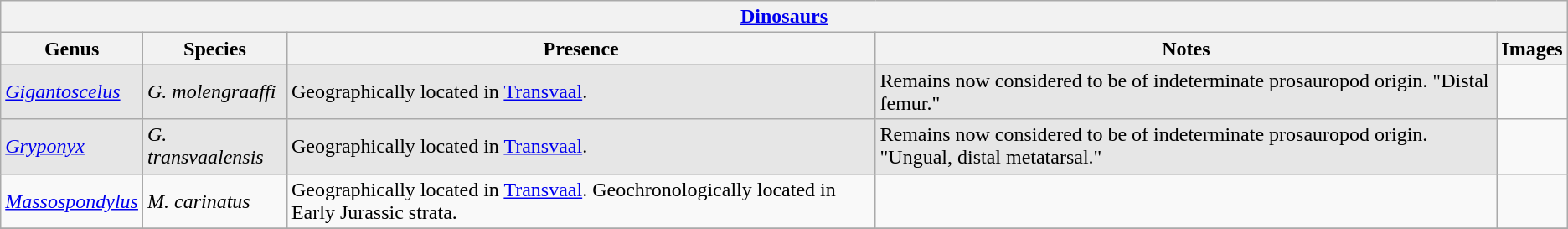<table class="wikitable" align="center">
<tr>
<th colspan="5" align="center"><strong><a href='#'>Dinosaurs</a></strong></th>
</tr>
<tr>
<th>Genus</th>
<th>Species</th>
<th>Presence</th>
<th>Notes</th>
<th>Images</th>
</tr>
<tr>
<td style="background:#E6E6E6;"><em><a href='#'>Gigantoscelus</a></em></td>
<td style="background:#E6E6E6;"><em>G. molengraaffi</em></td>
<td style="background:#E6E6E6;">Geographically located in <a href='#'>Transvaal</a>.</td>
<td style="background:#E6E6E6;">Remains now considered to be of indeterminate prosauropod origin. "Distal femur."</td>
<td></td>
</tr>
<tr>
<td style="background:#E6E6E6;"><em><a href='#'>Gryponyx</a></em></td>
<td style="background:#E6E6E6;"><em>G. transvaalensis</em></td>
<td style="background:#E6E6E6;">Geographically located in <a href='#'>Transvaal</a>.</td>
<td style="background:#E6E6E6;">Remains now considered to be of indeterminate prosauropod origin.  "Ungual, distal metatarsal."</td>
<td></td>
</tr>
<tr>
<td><em><a href='#'>Massospondylus</a></em></td>
<td><em>M. carinatus</em></td>
<td>Geographically located in <a href='#'>Transvaal</a>. Geochronologically located in Early Jurassic strata.</td>
<td></td>
<td></td>
</tr>
<tr>
</tr>
</table>
